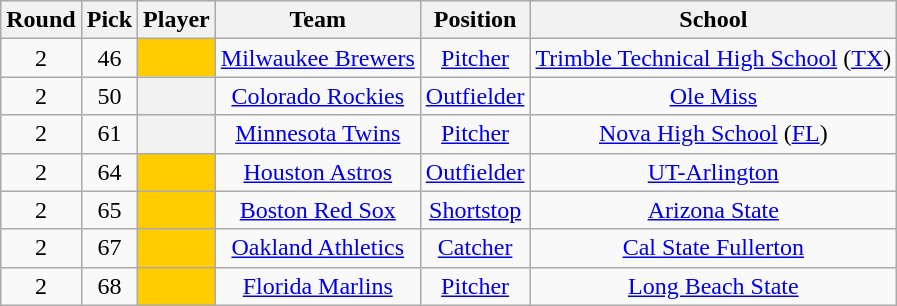<table class="wikitable sortable plainrowheaders" style="text-align:center; width=74%">
<tr>
<th scope="col">Round</th>
<th scope="col">Pick</th>
<th scope="col">Player</th>
<th scope="col">Team</th>
<th scope="col">Position</th>
<th scope="col">School</th>
</tr>
<tr>
<td>2</td>
<td>46</td>
<th scope="row" style="background:#fc0; text-align:center"></th>
<td><a href='#'>Milwaukee Brewers</a></td>
<td><a href='#'>Pitcher</a></td>
<td><a href='#'>Trimble Technical High School</a> (<a href='#'>TX</a>)</td>
</tr>
<tr>
<td>2</td>
<td>50</td>
<th scope="row" style="text-align:center"></th>
<td><a href='#'>Colorado Rockies</a></td>
<td><a href='#'>Outfielder</a></td>
<td><a href='#'>Ole Miss</a></td>
</tr>
<tr>
<td>2</td>
<td>61</td>
<th scope="row" style="text-align:center"></th>
<td><a href='#'>Minnesota Twins</a></td>
<td><a href='#'>Pitcher</a></td>
<td><a href='#'>Nova High School</a> (<a href='#'>FL</a>)</td>
</tr>
<tr>
<td>2</td>
<td>64</td>
<th scope="row" style="background:#fc0; text-align:center"></th>
<td><a href='#'>Houston Astros</a></td>
<td><a href='#'>Outfielder</a></td>
<td><a href='#'>UT-Arlington</a></td>
</tr>
<tr>
<td>2</td>
<td>65</td>
<th scope="row" style="background:#fc0; text-align:center"></th>
<td><a href='#'>Boston Red Sox</a></td>
<td><a href='#'>Shortstop</a></td>
<td><a href='#'>Arizona State</a></td>
</tr>
<tr>
<td>2</td>
<td>67</td>
<th scope="row" style="background:#fc0; text-align:center"></th>
<td><a href='#'>Oakland Athletics</a></td>
<td><a href='#'>Catcher</a></td>
<td><a href='#'>Cal State Fullerton</a></td>
</tr>
<tr>
<td>2</td>
<td>68</td>
<th scope="row" style="background:#fc0; text-align:center"></th>
<td><a href='#'>Florida Marlins</a></td>
<td><a href='#'>Pitcher</a></td>
<td><a href='#'>Long Beach State</a></td>
</tr>
</table>
